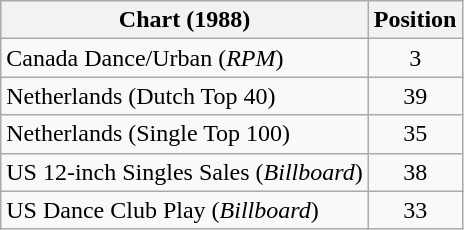<table class="wikitable sortable">
<tr>
<th>Chart (1988)</th>
<th>Position</th>
</tr>
<tr>
<td>Canada Dance/Urban (<em>RPM</em>)</td>
<td align="center">3</td>
</tr>
<tr>
<td>Netherlands (Dutch Top 40)</td>
<td align="center">39</td>
</tr>
<tr>
<td>Netherlands (Single Top 100)</td>
<td align="center">35</td>
</tr>
<tr>
<td>US 12-inch Singles Sales (<em>Billboard</em>)</td>
<td align="center">38</td>
</tr>
<tr>
<td>US Dance Club Play (<em>Billboard</em>)</td>
<td align="center">33</td>
</tr>
</table>
